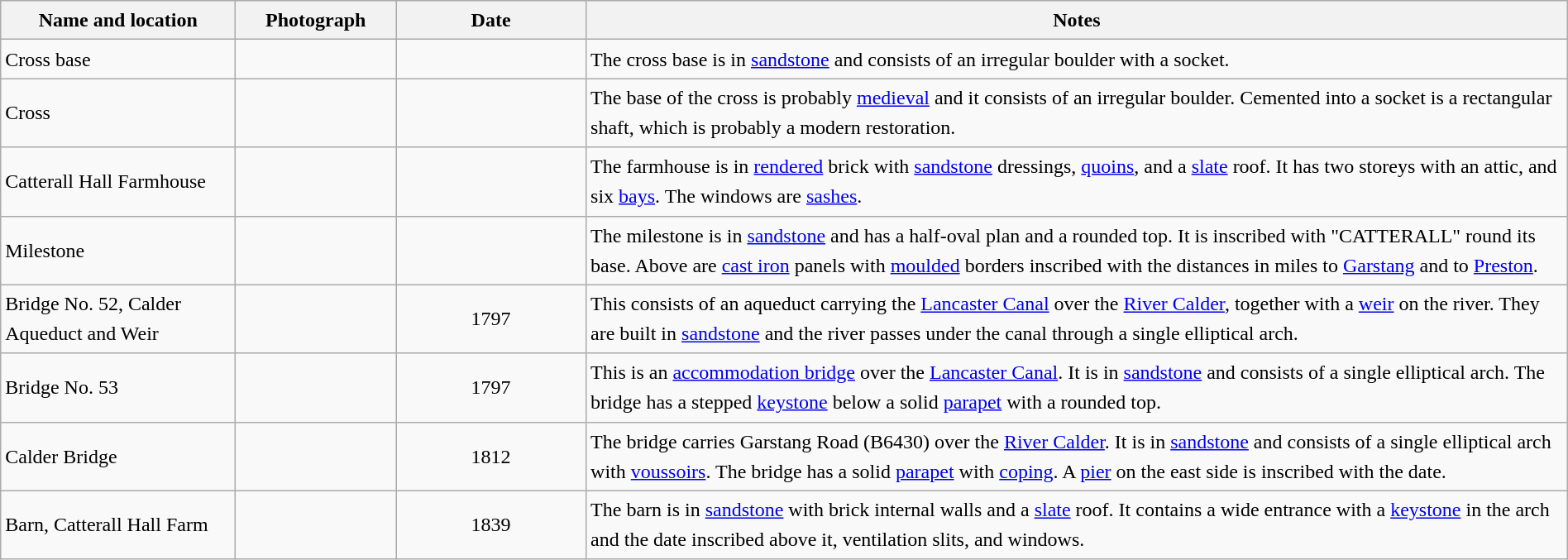<table class="wikitable sortable plainrowheaders" style="width:100%;border:0px;text-align:left;line-height:150%;">
<tr>
<th scope="col"  style="width:150px">Name and location</th>
<th scope="col"  style="width:100px" class="unsortable">Photograph</th>
<th scope="col"  style="width:120px">Date</th>
<th scope="col"  style="width:650px" class="unsortable">Notes</th>
</tr>
<tr>
<td>Cross base<br><small></small></td>
<td></td>
<td align="center"></td>
<td>The cross base is in <a href='#'>sandstone</a> and consists of an irregular boulder with a socket.</td>
</tr>
<tr>
<td>Cross<br><small></small></td>
<td></td>
<td align="center"></td>
<td>The base of the cross is probably <a href='#'>medieval</a> and it consists of an irregular boulder.  Cemented into a socket is a rectangular shaft, which is probably a modern restoration.</td>
</tr>
<tr>
<td>Catterall Hall Farmhouse<br><small></small></td>
<td></td>
<td align="center"></td>
<td>The farmhouse is in <a href='#'>rendered</a> brick with <a href='#'>sandstone</a> dressings, <a href='#'>quoins</a>, and a <a href='#'>slate</a> roof.  It has two storeys with an attic, and six <a href='#'>bays</a>.  The windows are <a href='#'>sashes</a>.</td>
</tr>
<tr>
<td>Milestone<br><small></small></td>
<td></td>
<td align="center"></td>
<td>The milestone is in <a href='#'>sandstone</a> and has a half-oval plan and a rounded top.  It is inscribed with "CATTERALL" round its base.  Above are <a href='#'>cast iron</a> panels with <a href='#'>moulded</a> borders inscribed with the distances in miles to <a href='#'>Garstang</a> and to <a href='#'>Preston</a>.</td>
</tr>
<tr>
<td>Bridge No. 52, Calder Aqueduct and Weir<br><small></small></td>
<td></td>
<td align="center">1797</td>
<td>This consists of an aqueduct carrying the <a href='#'>Lancaster Canal</a> over the <a href='#'>River Calder</a>, together with a <a href='#'>weir</a> on the river.  They are built in <a href='#'>sandstone</a> and the river passes under the canal through a single elliptical arch.</td>
</tr>
<tr>
<td>Bridge No. 53<br><small></small></td>
<td></td>
<td align="center">1797</td>
<td>This is an <a href='#'>accommodation bridge</a> over the <a href='#'>Lancaster Canal</a>.  It is in <a href='#'>sandstone</a> and consists of a single elliptical arch.  The bridge has a stepped <a href='#'>keystone</a> below a solid <a href='#'>parapet</a> with a rounded top.</td>
</tr>
<tr>
<td>Calder Bridge<br><small></small></td>
<td></td>
<td align="center">1812</td>
<td>The bridge carries Garstang Road (B6430) over the <a href='#'>River Calder</a>.  It is in <a href='#'>sandstone</a> and consists of a single elliptical arch with <a href='#'>voussoirs</a>.  The bridge has a solid <a href='#'>parapet</a> with <a href='#'>coping</a>.  A <a href='#'>pier</a> on the east side is inscribed with the date.</td>
</tr>
<tr>
<td>Barn, Catterall Hall Farm<br><small></small></td>
<td></td>
<td align="center">1839</td>
<td>The barn is in <a href='#'>sandstone</a> with brick internal walls and a <a href='#'>slate</a> roof.  It contains a wide entrance with a <a href='#'>keystone</a> in the arch and the date inscribed above it, ventilation slits, and windows.</td>
</tr>
<tr>
</tr>
</table>
